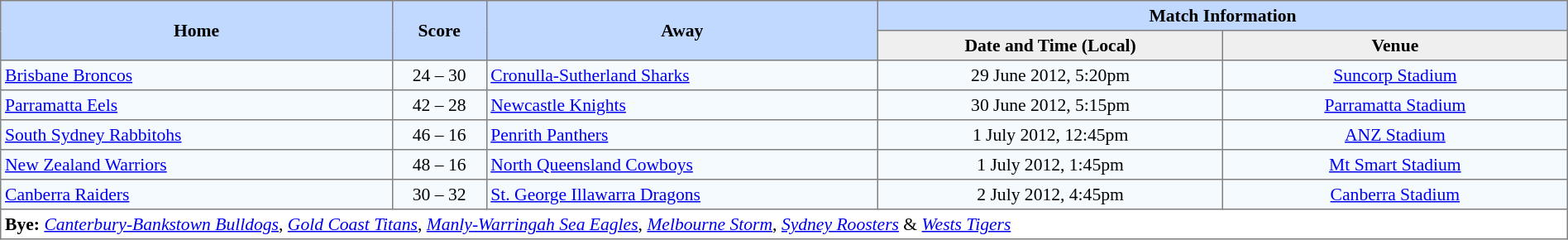<table border="1" cellpadding="3" cellspacing="0" style="border-collapse:collapse; font-size:90%; width:100%;">
<tr bgcolor=#C1D8FF>
<th rowspan=2 width=25%>Home</th>
<th rowspan=2 width=6%>Score</th>
<th rowspan=2 width=25%>Away</th>
<th colspan=6>Match Information</th>
</tr>
<tr bgcolor=#EFEFEF>
<th width=22%>Date and Time (Local)</th>
<th width=22%>Venue</th>
</tr>
<tr style="text-align:center; background:#f5faff;">
<td align=left> <a href='#'>Brisbane Broncos</a></td>
<td>24 – 30</td>
<td align=left> <a href='#'>Cronulla-Sutherland Sharks</a></td>
<td>29 June 2012, 5:20pm</td>
<td><a href='#'>Suncorp Stadium</a></td>
</tr>
<tr style="text-align:center; background:#f5faff;">
<td align=left> <a href='#'>Parramatta Eels</a></td>
<td>42 – 28</td>
<td align=left> <a href='#'>Newcastle Knights</a></td>
<td>30 June 2012, 5:15pm</td>
<td><a href='#'>Parramatta Stadium</a></td>
</tr>
<tr style="text-align:center; background:#f5faff;">
<td align=left> <a href='#'>South Sydney Rabbitohs</a></td>
<td>46 – 16</td>
<td align=left> <a href='#'>Penrith Panthers</a></td>
<td>1 July 2012, 12:45pm</td>
<td><a href='#'>ANZ Stadium</a></td>
</tr>
<tr style="text-align:center; background:#f5faff;">
<td align=left> <a href='#'>New Zealand Warriors</a></td>
<td>48 – 16</td>
<td align=left> <a href='#'>North Queensland Cowboys</a></td>
<td>1 July 2012, 1:45pm</td>
<td><a href='#'>Mt Smart Stadium</a></td>
</tr>
<tr style="text-align:center; background:#f5faff;">
<td align=left> <a href='#'>Canberra Raiders</a></td>
<td>30 – 32</td>
<td align=left> <a href='#'>St. George Illawarra Dragons</a></td>
<td>2 July 2012, 4:45pm</td>
<td><a href='#'>Canberra Stadium</a></td>
</tr>
<tr>
<td colspan="7" align="left"><strong>Bye:</strong>  <em><a href='#'>Canterbury-Bankstown Bulldogs</a></em>,  <em><a href='#'>Gold Coast Titans</a></em>,  <em><a href='#'>Manly-Warringah Sea Eagles</a></em>,  <em><a href='#'>Melbourne Storm</a></em>,  <em><a href='#'>Sydney Roosters</a></em> &   <em><a href='#'>Wests Tigers</a></em></td>
</tr>
</table>
